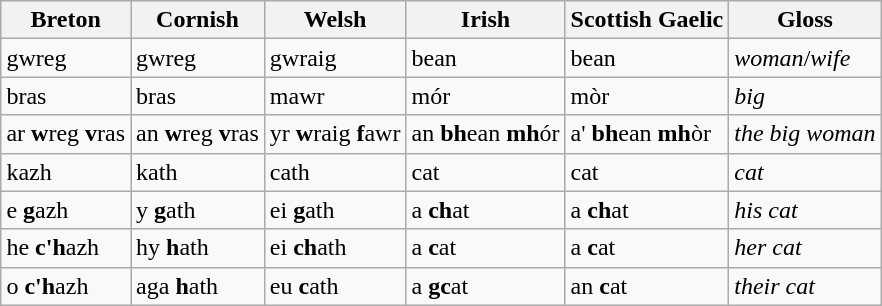<table class="wikitable" style="margin:1em auto;">
<tr>
<th>Breton</th>
<th>Cornish</th>
<th>Welsh</th>
<th>Irish</th>
<th>Scottish Gaelic</th>
<th>Gloss</th>
</tr>
<tr>
<td>gwreg</td>
<td>gwreg</td>
<td>gwraig</td>
<td>bean</td>
<td>bean</td>
<td><em>woman</em>/<em>wife</em></td>
</tr>
<tr>
<td>bras </td>
<td>bras</td>
<td>mawr</td>
<td>mór</td>
<td>mòr</td>
<td><em>big</em></td>
</tr>
<tr>
<td>ar <strong>w</strong>reg <strong>v</strong>ras</td>
<td>an <strong>w</strong>reg <strong>v</strong>ras</td>
<td>yr <strong>w</strong>raig <strong>f</strong>awr</td>
<td>an <strong>bh</strong>ean <strong>mh</strong>ór</td>
<td>a' <strong>bh</strong>ean <strong>mh</strong>òr</td>
<td><em>the big woman</em></td>
</tr>
<tr>
<td>kazh</td>
<td>kath</td>
<td>cath</td>
<td>cat</td>
<td>cat</td>
<td><em>cat</em></td>
</tr>
<tr>
<td>e <strong>g</strong>azh</td>
<td>y <strong>g</strong>ath</td>
<td>ei <strong>g</strong>ath</td>
<td>a <strong>ch</strong>at</td>
<td>a <strong>ch</strong>at</td>
<td><em>his cat</em></td>
</tr>
<tr>
<td>he <strong>c'h</strong>azh</td>
<td>hy <strong>h</strong>ath</td>
<td>ei <strong>ch</strong>ath</td>
<td>a <strong>c</strong>at</td>
<td>a <strong>c</strong>at</td>
<td><em>her cat</em></td>
</tr>
<tr>
<td>o <strong>c'h</strong>azh</td>
<td>aga <strong>h</strong>ath</td>
<td>eu <strong>c</strong>ath</td>
<td>a <strong>gc</strong>at</td>
<td>an <strong>c</strong>at</td>
<td><em>their cat</em></td>
</tr>
</table>
